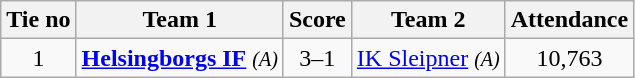<table class="wikitable" style="text-align:center">
<tr>
<th style= width="40px">Tie no</th>
<th style= width="150px">Team 1</th>
<th style= width="60px">Score</th>
<th style= width="150px">Team 2</th>
<th style= width="30px">Attendance</th>
</tr>
<tr>
<td>1</td>
<td><strong><a href='#'>Helsingborgs IF</a></strong> <em><small>(A)</small></em></td>
<td>3–1</td>
<td><a href='#'>IK Sleipner</a> <em><small>(A)</small></em></td>
<td>10,763</td>
</tr>
</table>
